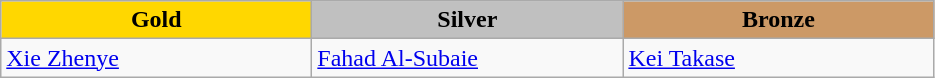<table class="wikitable" style="text-align:left">
<tr align="center">
<td width=200 bgcolor=gold><strong>Gold</strong></td>
<td width=200 bgcolor=silver><strong>Silver</strong></td>
<td width=200 bgcolor=CC9966><strong>Bronze</strong></td>
</tr>
<tr>
<td><a href='#'>Xie Zhenye</a><br><em></em></td>
<td><a href='#'>Fahad Al-Subaie</a><br><em></em></td>
<td><a href='#'>Kei Takase</a><br><em></em></td>
</tr>
</table>
